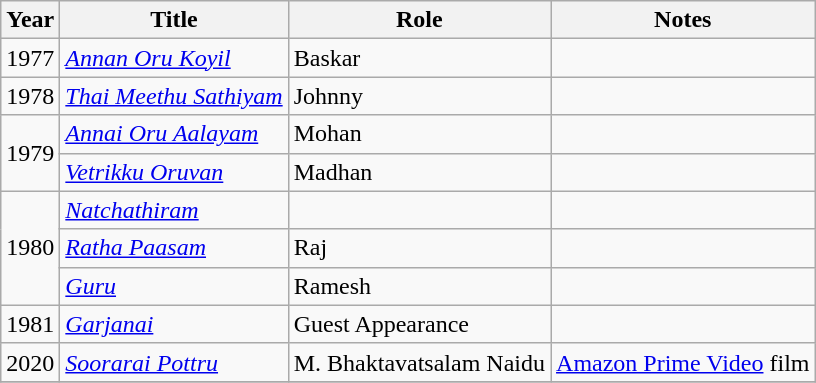<table class="wikitable sortable">
<tr>
<th>Year</th>
<th>Title</th>
<th>Role</th>
<th class="unsortable">Notes</th>
</tr>
<tr>
<td>1977</td>
<td><em><a href='#'>Annan Oru Koyil</a></em></td>
<td>Baskar</td>
<td></td>
</tr>
<tr>
<td>1978</td>
<td><em><a href='#'>Thai Meethu Sathiyam</a></em></td>
<td>Johnny</td>
<td></td>
</tr>
<tr>
<td rowspan="2">1979</td>
<td><em><a href='#'>Annai Oru Aalayam</a></em></td>
<td>Mohan</td>
<td></td>
</tr>
<tr>
<td><em><a href='#'>Vetrikku Oruvan</a></em></td>
<td>Madhan</td>
<td></td>
</tr>
<tr>
<td rowspan="3">1980</td>
<td><em><a href='#'>Natchathiram</a></em></td>
<td></td>
<td></td>
</tr>
<tr>
<td><em><a href='#'>Ratha Paasam</a></em></td>
<td>Raj</td>
<td></td>
</tr>
<tr>
<td><em><a href='#'>Guru</a></em></td>
<td>Ramesh</td>
<td></td>
</tr>
<tr>
<td>1981</td>
<td><em><a href='#'>Garjanai</a></em></td>
<td>Guest Appearance</td>
<td></td>
</tr>
<tr>
<td>2020</td>
<td><em><a href='#'>Soorarai Pottru</a></em></td>
<td>M. Bhaktavatsalam Naidu</td>
<td><a href='#'>Amazon Prime Video</a> film</td>
</tr>
<tr>
</tr>
</table>
